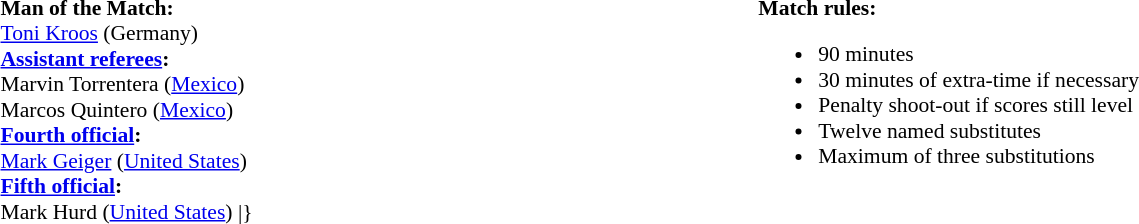<table style="width:100%;font-size:90%">
<tr>
<td><br><strong>Man of the Match:</strong>
<br><a href='#'>Toni Kroos</a> (Germany)<br><strong><a href='#'>Assistant referees</a>:</strong>
<br>Marvin Torrentera (<a href='#'>Mexico</a>)
<br>Marcos Quintero (<a href='#'>Mexico</a>)
<br><strong><a href='#'>Fourth official</a>:</strong>
<br><a href='#'>Mark Geiger</a> (<a href='#'>United States</a>)
<br><strong><a href='#'>Fifth official</a>:</strong>
<br>Mark Hurd (<a href='#'>United States</a>)
<includeonly>|}</includeonly></td>
<td style="width:60%;vertical-align:top"><br><strong>Match rules:</strong><ul><li>90 minutes</li><li>30 minutes of extra-time if necessary</li><li>Penalty shoot-out if scores still level</li><li>Twelve named substitutes</li><li>Maximum of three substitutions</li></ul></td>
</tr>
</table>
